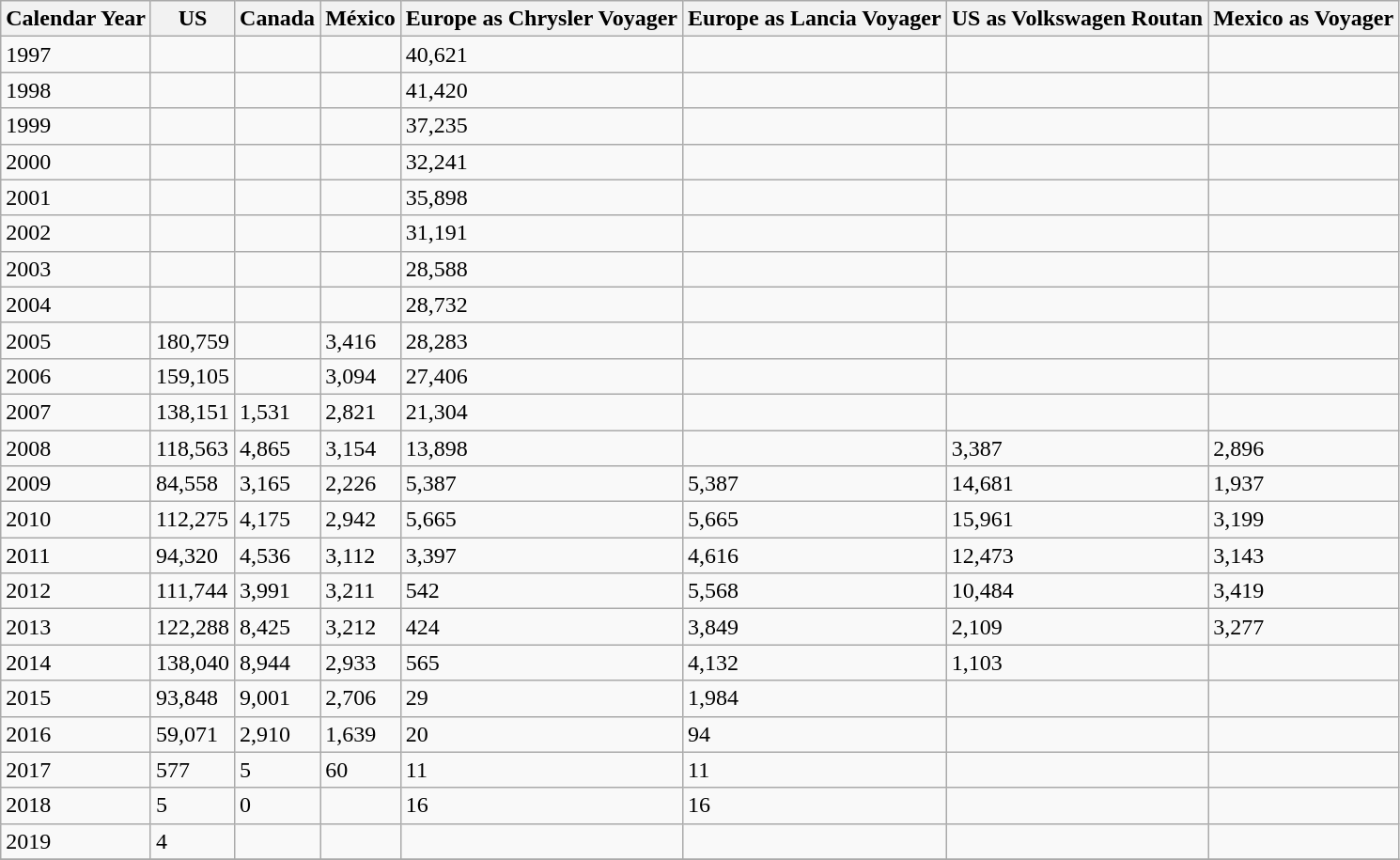<table class="wikitable">
<tr>
<th>Calendar Year</th>
<th>US</th>
<th>Canada</th>
<th>México</th>
<th>Europe as Chrysler Voyager</th>
<th>Europe as Lancia Voyager</th>
<th>US as Volkswagen Routan</th>
<th>Mexico as Voyager</th>
</tr>
<tr>
<td>1997</td>
<td></td>
<td></td>
<td></td>
<td>40,621</td>
<td></td>
<td></td>
<td></td>
</tr>
<tr>
<td>1998</td>
<td></td>
<td></td>
<td></td>
<td>41,420</td>
<td></td>
<td></td>
<td></td>
</tr>
<tr>
<td>1999</td>
<td></td>
<td></td>
<td></td>
<td>37,235</td>
<td></td>
<td></td>
<td></td>
</tr>
<tr>
<td>2000</td>
<td></td>
<td></td>
<td></td>
<td>32,241</td>
<td></td>
<td></td>
<td></td>
</tr>
<tr>
<td>2001</td>
<td></td>
<td></td>
<td></td>
<td>35,898</td>
<td></td>
<td></td>
<td></td>
</tr>
<tr>
<td>2002</td>
<td></td>
<td></td>
<td></td>
<td>31,191</td>
<td></td>
<td></td>
<td></td>
</tr>
<tr>
<td>2003</td>
<td></td>
<td></td>
<td></td>
<td>28,588</td>
<td></td>
<td></td>
<td></td>
</tr>
<tr>
<td>2004</td>
<td></td>
<td></td>
<td></td>
<td>28,732</td>
<td></td>
<td></td>
<td></td>
</tr>
<tr>
<td>2005</td>
<td>180,759</td>
<td></td>
<td>3,416</td>
<td>28,283</td>
<td></td>
<td></td>
<td></td>
</tr>
<tr>
<td>2006</td>
<td>159,105</td>
<td></td>
<td>3,094</td>
<td>27,406</td>
<td></td>
<td></td>
<td></td>
</tr>
<tr>
<td>2007</td>
<td>138,151</td>
<td>1,531</td>
<td>2,821</td>
<td>21,304</td>
<td></td>
<td></td>
<td></td>
</tr>
<tr>
<td>2008</td>
<td>118,563</td>
<td>4,865</td>
<td>3,154</td>
<td>13,898</td>
<td></td>
<td>3,387</td>
<td>2,896</td>
</tr>
<tr>
<td>2009</td>
<td>84,558</td>
<td>3,165</td>
<td>2,226</td>
<td>5,387</td>
<td>5,387</td>
<td>14,681</td>
<td>1,937</td>
</tr>
<tr>
<td>2010</td>
<td>112,275</td>
<td>4,175</td>
<td>2,942</td>
<td>5,665</td>
<td>5,665</td>
<td>15,961</td>
<td>3,199</td>
</tr>
<tr>
<td>2011</td>
<td>94,320</td>
<td>4,536</td>
<td>3,112</td>
<td>3,397</td>
<td>4,616</td>
<td>12,473</td>
<td>3,143</td>
</tr>
<tr>
<td>2012</td>
<td>111,744</td>
<td>3,991</td>
<td>3,211</td>
<td>542</td>
<td>5,568</td>
<td>10,484</td>
<td>3,419</td>
</tr>
<tr>
<td>2013</td>
<td>122,288</td>
<td>8,425</td>
<td>3,212</td>
<td>424</td>
<td>3,849</td>
<td>2,109</td>
<td>3,277</td>
</tr>
<tr>
<td>2014</td>
<td>138,040</td>
<td>8,944</td>
<td>2,933</td>
<td>565</td>
<td>4,132</td>
<td>1,103</td>
<td></td>
</tr>
<tr>
<td>2015</td>
<td>93,848</td>
<td>9,001</td>
<td>2,706</td>
<td>29</td>
<td>1,984</td>
<td></td>
<td></td>
</tr>
<tr>
<td>2016</td>
<td>59,071</td>
<td>2,910</td>
<td>1,639</td>
<td>20</td>
<td>94</td>
<td></td>
<td></td>
</tr>
<tr>
<td>2017</td>
<td>577</td>
<td>5</td>
<td>60</td>
<td>11</td>
<td>11</td>
<td></td>
<td></td>
</tr>
<tr>
<td>2018</td>
<td>5</td>
<td>0</td>
<td></td>
<td>16</td>
<td>16</td>
<td></td>
<td></td>
</tr>
<tr>
<td>2019</td>
<td>4</td>
<td></td>
<td></td>
<td></td>
<td></td>
<td></td>
<td></td>
</tr>
<tr>
</tr>
</table>
